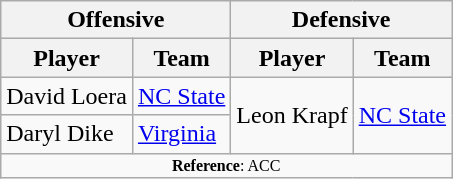<table class="wikitable">
<tr>
<th colspan="2">Offensive</th>
<th colspan="2">Defensive</th>
</tr>
<tr>
<th>Player</th>
<th>Team</th>
<th>Player</th>
<th>Team</th>
</tr>
<tr>
<td>David Loera</td>
<td><a href='#'>NC State</a></td>
<td rowspan="2">Leon Krapf</td>
<td rowspan="2"><a href='#'>NC State</a></td>
</tr>
<tr>
<td>Daryl Dike</td>
<td><a href='#'>Virginia</a></td>
</tr>
<tr>
<td colspan="12"  style="font-size:8pt; text-align:center;"><strong>Reference</strong>: ACC</td>
</tr>
</table>
